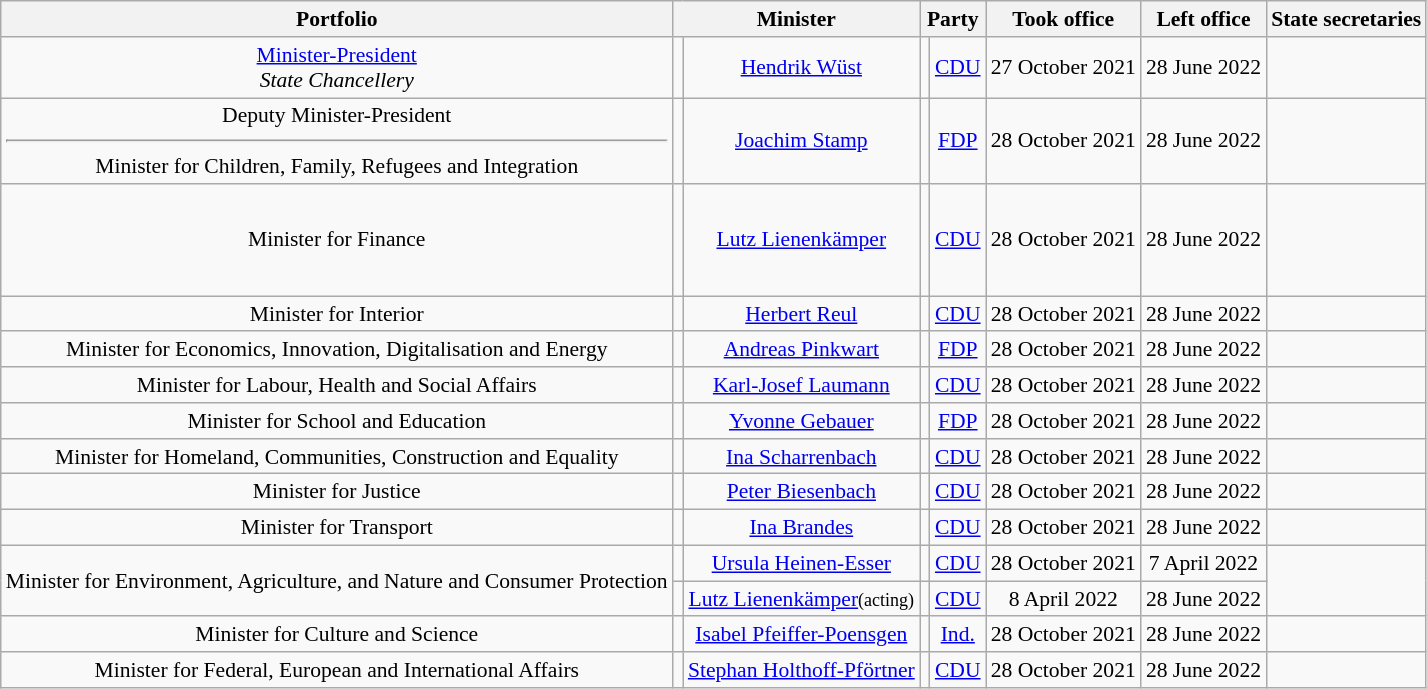<table class=wikitable style="text-align:center; font-size:90%">
<tr>
<th>Portfolio</th>
<th colspan=2>Minister</th>
<th colspan=2>Party</th>
<th>Took office</th>
<th>Left office</th>
<th>State secretaries</th>
</tr>
<tr>
<td><a href='#'>Minister-President</a><br><em>State Chancellery</em></td>
<td></td>
<td><a href='#'>Hendrik Wüst</a><br></td>
<td bgcolor=></td>
<td><a href='#'>CDU</a></td>
<td>27 October 2021</td>
<td>28 June 2022</td>
<td></td>
</tr>
<tr>
<td>Deputy Minister-President<hr>Minister for Children, Family, Refugees and Integration</td>
<td></td>
<td><a href='#'>Joachim Stamp</a><br></td>
<td bgcolor=></td>
<td><a href='#'>FDP</a></td>
<td>28 October 2021</td>
<td>28 June 2022</td>
<td></td>
</tr>
<tr style="height:75px">
<td>Minister for Finance</td>
<td></td>
<td><a href='#'>Lutz Lienenkämper</a><br></td>
<td bgcolor=></td>
<td><a href='#'>CDU</a></td>
<td>28 October 2021</td>
<td>28 June 2022</td>
<td></td>
</tr>
<tr>
<td>Minister for Interior</td>
<td></td>
<td><a href='#'>Herbert Reul</a><br></td>
<td bgcolor=></td>
<td><a href='#'>CDU</a></td>
<td>28 October 2021</td>
<td>28 June 2022</td>
<td></td>
</tr>
<tr>
<td>Minister for Economics, Innovation, Digitalisation and Energy</td>
<td></td>
<td><a href='#'>Andreas Pinkwart</a><br></td>
<td bgcolor=></td>
<td><a href='#'>FDP</a></td>
<td>28 October 2021</td>
<td>28 June 2022</td>
<td></td>
</tr>
<tr>
<td>Minister for Labour, Health and Social Affairs</td>
<td></td>
<td><a href='#'>Karl-Josef Laumann</a><br></td>
<td bgcolor=></td>
<td><a href='#'>CDU</a></td>
<td>28 October 2021</td>
<td>28 June 2022</td>
<td></td>
</tr>
<tr>
<td>Minister for School and Education</td>
<td></td>
<td><a href='#'>Yvonne Gebauer</a><br></td>
<td bgcolor=></td>
<td><a href='#'>FDP</a></td>
<td>28 October 2021</td>
<td>28 June 2022</td>
<td></td>
</tr>
<tr>
<td>Minister for Homeland, Communities, Construction and Equality</td>
<td></td>
<td><a href='#'>Ina Scharrenbach</a><br></td>
<td bgcolor=></td>
<td><a href='#'>CDU</a></td>
<td>28 October 2021</td>
<td>28 June 2022</td>
<td></td>
</tr>
<tr>
<td>Minister for Justice</td>
<td></td>
<td><a href='#'>Peter Biesenbach</a><br></td>
<td bgcolor=></td>
<td><a href='#'>CDU</a></td>
<td>28 October 2021</td>
<td>28 June 2022</td>
<td></td>
</tr>
<tr>
<td>Minister for Transport</td>
<td></td>
<td><a href='#'>Ina Brandes</a><br></td>
<td bgcolor=></td>
<td><a href='#'>CDU</a></td>
<td>28 October 2021</td>
<td>28 June 2022</td>
<td></td>
</tr>
<tr>
<td rowspan="2">Minister for Environment, Agriculture, and Nature and Consumer Protection</td>
<td></td>
<td><a href='#'>Ursula Heinen-Esser</a><br></td>
<td bgcolor=></td>
<td><a href='#'>CDU</a></td>
<td>28 October 2021</td>
<td>7 April 2022</td>
<td rowspan="2"></td>
</tr>
<tr>
<td></td>
<td><a href='#'>Lutz Lienenkämper</a><small>(acting)</small><br></td>
<td bgcolor=></td>
<td><a href='#'>CDU</a></td>
<td>8 April 2022</td>
<td>28 June 2022</td>
</tr>
<tr>
<td>Minister for Culture and Science</td>
<td></td>
<td><a href='#'>Isabel Pfeiffer-Poensgen</a><br></td>
<td bgcolor=></td>
<td><a href='#'>Ind.</a></td>
<td>28 October 2021</td>
<td>28 June 2022</td>
<td></td>
</tr>
<tr>
<td>Minister for Federal, European and International Affairs</td>
<td></td>
<td><a href='#'>Stephan Holthoff-Pförtner</a><br></td>
<td bgcolor=></td>
<td><a href='#'>CDU</a></td>
<td>28 October 2021</td>
<td>28 June 2022</td>
<td></td>
</tr>
</table>
